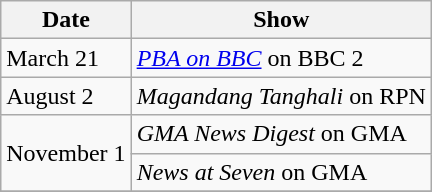<table class="wikitable">
<tr>
<th>Date</th>
<th>Show</th>
</tr>
<tr>
<td>March 21</td>
<td><em><a href='#'>PBA on BBC</a></em> on BBC 2</td>
</tr>
<tr>
<td>August 2</td>
<td><em>Magandang Tanghali</em> on RPN</td>
</tr>
<tr>
<td rowspan="2">November 1</td>
<td><em>GMA News Digest</em> on GMA</td>
</tr>
<tr>
<td><em>News at Seven</em> on GMA</td>
</tr>
<tr>
</tr>
</table>
